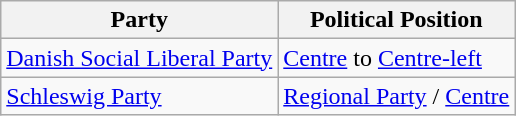<table class="wikitable mw-collapsible mw-collapsed">
<tr>
<th>Party</th>
<th>Political Position</th>
</tr>
<tr>
<td><a href='#'>Danish Social Liberal Party</a></td>
<td><a href='#'>Centre</a> to <a href='#'>Centre-left</a></td>
</tr>
<tr>
<td><a href='#'>Schleswig Party</a></td>
<td><a href='#'>Regional Party</a> / <a href='#'>Centre</a></td>
</tr>
</table>
